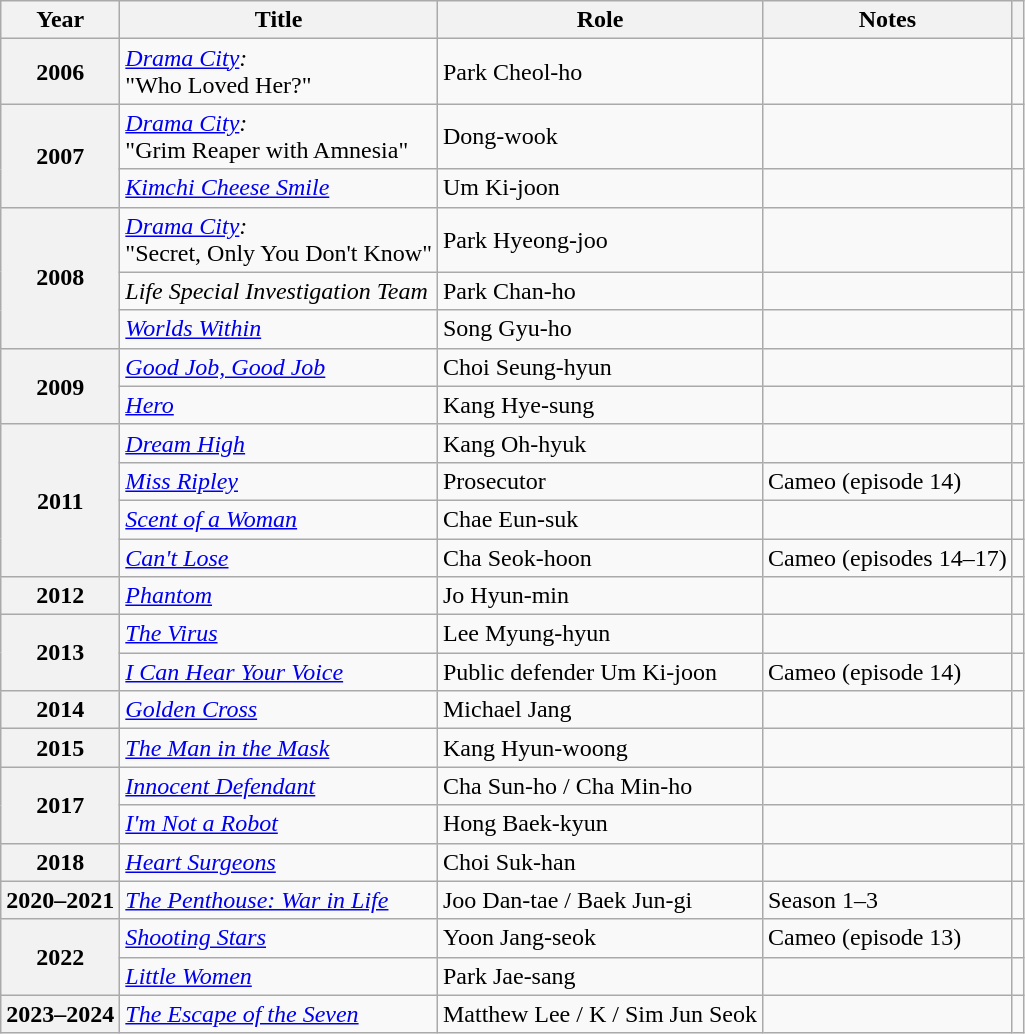<table class="wikitable plainrowheaders sortable">
<tr>
<th scope="col">Year</th>
<th scope="col">Title</th>
<th scope="col">Role</th>
<th scope="col">Notes</th>
<th scope="col" class="unsortable"></th>
</tr>
<tr>
<th scope="row">2006</th>
<td><em><a href='#'>Drama City</a>:</em><br>"Who Loved Her?"</td>
<td>Park Cheol-ho</td>
<td></td>
<td style="text-align:center"></td>
</tr>
<tr>
<th scope="row" rowspan="2">2007</th>
<td><em><a href='#'>Drama City</a>:</em><br>"Grim Reaper with Amnesia" </td>
<td>Dong-wook</td>
<td></td>
<td style="text-align:center"></td>
</tr>
<tr>
<td><em><a href='#'>Kimchi Cheese Smile</a></em></td>
<td>Um Ki-joon</td>
<td></td>
<td style="text-align:center"></td>
</tr>
<tr>
<th scope="row" rowspan="3">2008</th>
<td><em><a href='#'>Drama City</a>:</em><br>"Secret, Only You Don't Know" </td>
<td>Park Hyeong-joo</td>
<td></td>
<td style="text-align:center"></td>
</tr>
<tr>
<td><em>Life Special Investigation Team</em></td>
<td>Park Chan-ho</td>
<td></td>
<td style="text-align:center"></td>
</tr>
<tr>
<td><em><a href='#'>Worlds Within</a></em></td>
<td>Song Gyu-ho</td>
<td></td>
<td style="text-align:center"></td>
</tr>
<tr>
<th scope="row" rowspan="2">2009</th>
<td><em><a href='#'>Good Job, Good Job</a></em></td>
<td>Choi Seung-hyun</td>
<td></td>
<td style="text-align:center"></td>
</tr>
<tr>
<td><em><a href='#'>Hero</a></em></td>
<td>Kang Hye-sung</td>
<td></td>
<td style="text-align:center"></td>
</tr>
<tr>
<th scope="row" rowspan="4">2011</th>
<td><em><a href='#'>Dream High</a></em></td>
<td>Kang Oh-hyuk</td>
<td></td>
<td style="text-align:center"></td>
</tr>
<tr>
<td><em><a href='#'>Miss Ripley</a></em></td>
<td>Prosecutor</td>
<td>Cameo (episode 14)</td>
<td style="text-align:center"></td>
</tr>
<tr>
<td><em><a href='#'>Scent of a Woman</a></em></td>
<td>Chae Eun-suk</td>
<td></td>
<td style="text-align:center"></td>
</tr>
<tr>
<td><em><a href='#'>Can't Lose</a></em></td>
<td>Cha Seok-hoon</td>
<td>Cameo (episodes 14–17)</td>
<td style="text-align:center"></td>
</tr>
<tr>
<th scope="row" rowspan>2012</th>
<td><em><a href='#'>Phantom</a></em></td>
<td>Jo Hyun-min</td>
<td></td>
<td style="text-align:center"></td>
</tr>
<tr>
<th scope="row" rowspan="2">2013</th>
<td><em><a href='#'>The Virus</a></em></td>
<td>Lee Myung-hyun</td>
<td></td>
<td style="text-align:center"></td>
</tr>
<tr>
<td><em><a href='#'>I Can Hear Your Voice</a></em></td>
<td>Public defender Um Ki-joon</td>
<td>Cameo (episode 14)</td>
<td style="text-align:center"></td>
</tr>
<tr>
<th scope="row">2014</th>
<td><em><a href='#'>Golden Cross</a></em></td>
<td>Michael Jang</td>
<td></td>
<td style="text-align:center"></td>
</tr>
<tr>
<th scope="row">2015</th>
<td><em><a href='#'>The Man in the Mask</a></em></td>
<td>Kang Hyun-woong</td>
<td></td>
<td style="text-align:center"></td>
</tr>
<tr>
<th scope="row" rowspan="2">2017</th>
<td><em><a href='#'>Innocent Defendant</a></em></td>
<td>Cha Sun-ho / Cha Min-ho</td>
<td></td>
<td style="text-align:center"></td>
</tr>
<tr>
<td><em><a href='#'>I'm Not a Robot</a></em></td>
<td>Hong Baek-kyun</td>
<td></td>
<td style="text-align:center"></td>
</tr>
<tr>
<th scope="row">2018</th>
<td><em><a href='#'>Heart Surgeons</a></em></td>
<td>Choi Suk-han</td>
<td></td>
<td style="text-align:center"></td>
</tr>
<tr>
<th scope="row">2020–2021</th>
<td><em><a href='#'>The Penthouse: War in Life</a></em></td>
<td>Joo Dan-tae / Baek Jun-gi</td>
<td>Season 1–3</td>
<td style="text-align:center"></td>
</tr>
<tr>
<th scope="row" rowspan="2">2022</th>
<td><em><a href='#'>Shooting Stars</a></em></td>
<td>Yoon Jang-seok</td>
<td>Cameo (episode 13)</td>
<td style="text-align:center"></td>
</tr>
<tr>
<td><em><a href='#'>Little Women</a></em></td>
<td>Park Jae-sang</td>
<td></td>
<td style="text-align:center"></td>
</tr>
<tr>
<th scope="row">2023–2024</th>
<td><em><a href='#'>The Escape of the Seven</a></em></td>
<td>Matthew Lee / K / Sim Jun Seok</td>
<td></td>
<td style="text-align:center"></td>
</tr>
</table>
